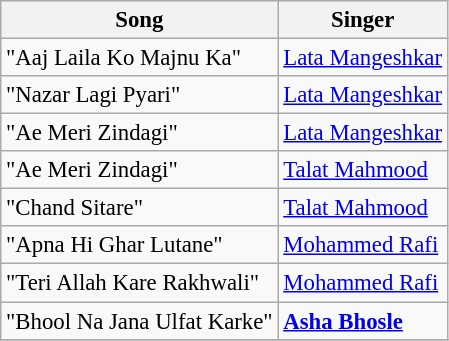<table class="wikitable" style="font-size:95%;">
<tr>
<th>Song</th>
<th>Singer</th>
</tr>
<tr>
<td>"Aaj Laila Ko Majnu Ka"</td>
<td><a href='#'>Lata Mangeshkar</a></td>
</tr>
<tr>
<td>"Nazar Lagi Pyari"</td>
<td><a href='#'>Lata Mangeshkar</a></td>
</tr>
<tr>
<td>"Ae Meri Zindagi"</td>
<td><a href='#'>Lata Mangeshkar</a></td>
</tr>
<tr>
<td>"Ae Meri Zindagi"</td>
<td><a href='#'>Talat Mahmood</a></td>
</tr>
<tr>
<td>"Chand Sitare"</td>
<td><a href='#'>Talat Mahmood</a></td>
</tr>
<tr>
<td>"Apna Hi Ghar Lutane"</td>
<td><a href='#'>Mohammed Rafi</a></td>
</tr>
<tr>
<td>"Teri Allah Kare Rakhwali"</td>
<td><a href='#'>Mohammed Rafi</a></td>
</tr>
<tr>
<td>"Bhool Na Jana Ulfat Karke"</td>
<td><strong><a href='#'>Asha Bhosle</a></strong></td>
</tr>
<tr>
</tr>
</table>
